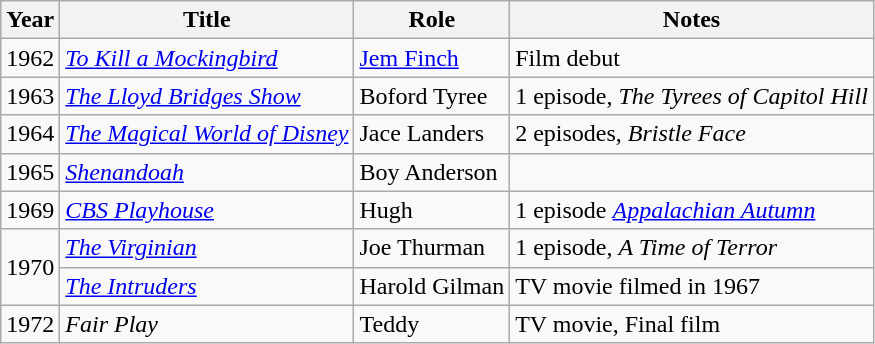<table class="wikitable">
<tr>
<th>Year</th>
<th>Title</th>
<th>Role</th>
<th>Notes</th>
</tr>
<tr>
<td>1962</td>
<td><em><a href='#'>To Kill a Mockingbird</a></em></td>
<td><a href='#'>Jem Finch</a></td>
<td>Film debut</td>
</tr>
<tr>
<td>1963</td>
<td><em><a href='#'>The Lloyd Bridges Show</a></em></td>
<td>Boford Tyree</td>
<td>1 episode, <em>The Tyrees of Capitol Hill</em></td>
</tr>
<tr>
<td>1964</td>
<td><em><a href='#'>The Magical World of Disney</a></em></td>
<td>Jace Landers</td>
<td>2 episodes, <em>Bristle Face</em></td>
</tr>
<tr>
<td>1965</td>
<td><em><a href='#'>Shenandoah</a></em></td>
<td>Boy Anderson</td>
<td></td>
</tr>
<tr>
<td>1969</td>
<td><em><a href='#'>CBS Playhouse</a></em></td>
<td>Hugh</td>
<td>1 episode <em><a href='#'>Appalachian Autumn</a></em></td>
</tr>
<tr>
<td rowspan=2>1970</td>
<td><em><a href='#'>The Virginian</a></em></td>
<td>Joe Thurman</td>
<td>1 episode, <em>A Time of Terror</em></td>
</tr>
<tr>
<td><em><a href='#'>The Intruders</a></em></td>
<td>Harold Gilman</td>
<td>TV movie filmed in 1967</td>
</tr>
<tr>
<td>1972</td>
<td><em>Fair Play</em></td>
<td>Teddy</td>
<td>TV movie, Final film</td>
</tr>
</table>
